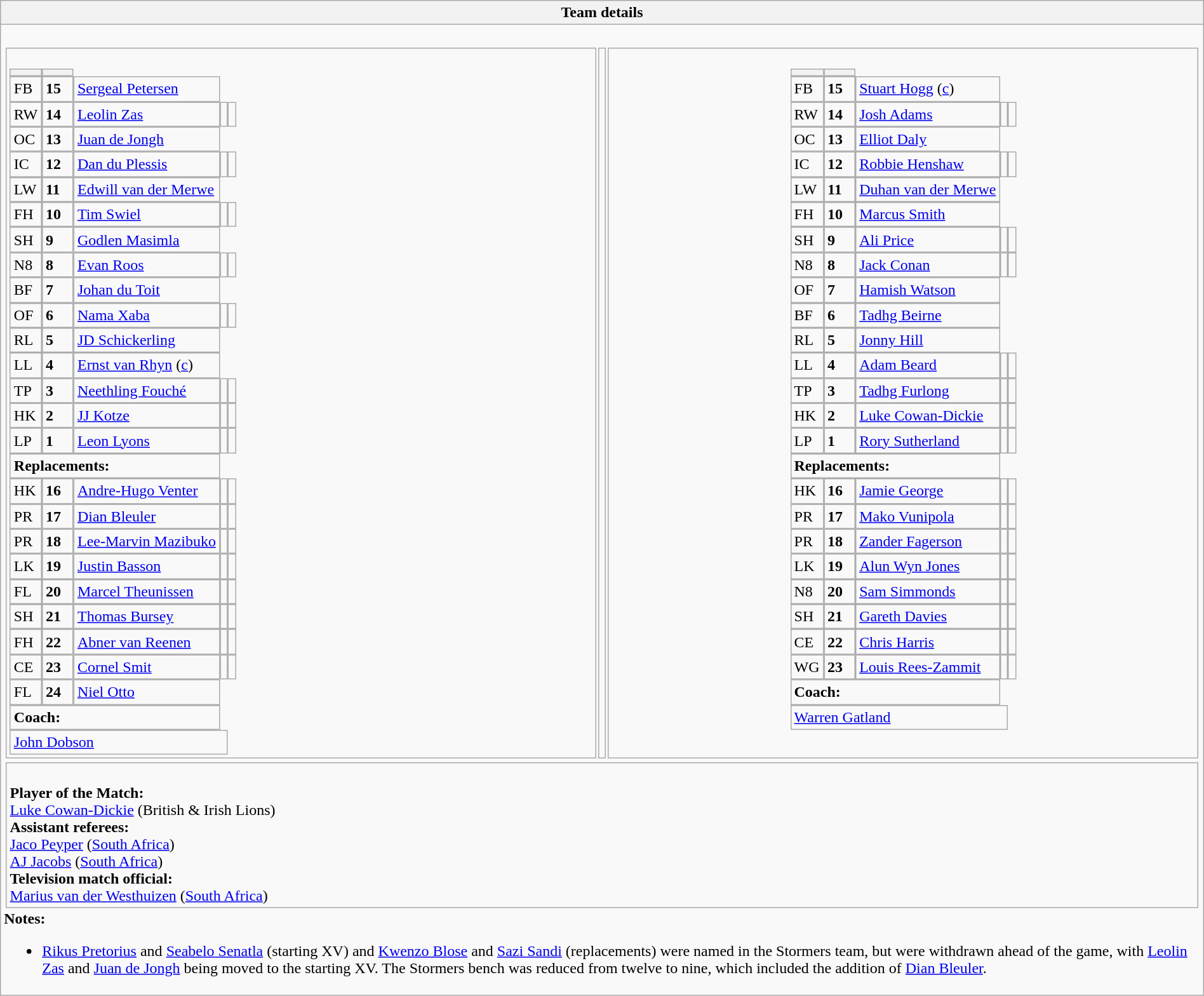<table style="width:100%" class="wikitable collapsible collapsed">
<tr>
<th>Team details</th>
</tr>
<tr>
<td><br><table style="width:100%">
<tr>
<td style="vertical-align:top;width:50%"><br><table cellspacing="0" cellpadding="0">
<tr>
<th width="25"></th>
<th width="25"></th>
</tr>
<tr>
<td>FB</td>
<td><strong>15</strong></td>
<td><a href='#'>Sergeal Petersen</a></td>
</tr>
<tr>
<td>RW</td>
<td><strong>14</strong></td>
<td><a href='#'>Leolin Zas</a></td>
<td></td>
<td></td>
</tr>
<tr>
<td>OC</td>
<td><strong>13</strong></td>
<td><a href='#'>Juan de Jongh</a></td>
</tr>
<tr>
<td>IC</td>
<td><strong>12</strong></td>
<td><a href='#'>Dan du Plessis</a></td>
<td></td>
<td></td>
</tr>
<tr>
<td>LW</td>
<td><strong>11</strong></td>
<td><a href='#'>Edwill van der Merwe</a></td>
</tr>
<tr>
<td>FH</td>
<td><strong>10</strong></td>
<td><a href='#'>Tim Swiel</a></td>
<td></td>
<td></td>
</tr>
<tr>
<td>SH</td>
<td><strong>9</strong></td>
<td><a href='#'>Godlen Masimla</a></td>
</tr>
<tr>
<td>N8</td>
<td><strong>8</strong></td>
<td><a href='#'>Evan Roos</a></td>
<td></td>
<td></td>
</tr>
<tr>
<td>BF</td>
<td><strong>7</strong></td>
<td><a href='#'>Johan du Toit</a></td>
</tr>
<tr>
<td>OF</td>
<td><strong>6</strong></td>
<td><a href='#'>Nama Xaba</a></td>
<td></td>
<td></td>
</tr>
<tr>
<td>RL</td>
<td><strong>5</strong></td>
<td><a href='#'>JD Schickerling</a></td>
</tr>
<tr>
<td>LL</td>
<td><strong>4</strong></td>
<td><a href='#'>Ernst van Rhyn</a> (<a href='#'>c</a>)</td>
</tr>
<tr>
<td>TP</td>
<td><strong>3</strong></td>
<td><a href='#'>Neethling Fouché</a></td>
<td></td>
<td></td>
</tr>
<tr>
<td>HK</td>
<td><strong>2</strong></td>
<td><a href='#'>JJ Kotze</a></td>
<td></td>
<td></td>
</tr>
<tr>
<td>LP</td>
<td><strong>1</strong></td>
<td><a href='#'>Leon Lyons</a></td>
<td></td>
<td></td>
</tr>
<tr>
<td colspan=3><strong>Replacements:</strong></td>
</tr>
<tr>
<td>HK</td>
<td><strong>16</strong></td>
<td><a href='#'>Andre-Hugo Venter</a></td>
<td></td>
<td></td>
</tr>
<tr>
<td>PR</td>
<td><strong>17</strong></td>
<td><a href='#'>Dian Bleuler</a></td>
<td></td>
<td></td>
</tr>
<tr>
<td>PR</td>
<td><strong>18</strong></td>
<td><a href='#'>Lee-Marvin Mazibuko</a></td>
<td></td>
<td></td>
</tr>
<tr>
<td>LK</td>
<td><strong>19</strong></td>
<td><a href='#'>Justin Basson</a></td>
<td></td>
<td></td>
</tr>
<tr>
<td>FL</td>
<td><strong>20</strong></td>
<td><a href='#'>Marcel Theunissen</a></td>
<td></td>
<td></td>
</tr>
<tr>
<td>SH</td>
<td><strong>21</strong></td>
<td><a href='#'>Thomas Bursey</a></td>
<td></td>
<td></td>
</tr>
<tr>
<td>FH</td>
<td><strong>22</strong></td>
<td><a href='#'>Abner van Reenen</a></td>
<td></td>
<td></td>
</tr>
<tr>
<td>CE</td>
<td><strong>23</strong></td>
<td><a href='#'>Cornel Smit</a></td>
<td></td>
<td></td>
</tr>
<tr>
<td>FL</td>
<td><strong>24</strong></td>
<td><a href='#'>Niel Otto</a></td>
</tr>
<tr>
<td colspan=3><strong>Coach:</strong></td>
</tr>
<tr>
<td colspan="4"> <a href='#'>John Dobson</a></td>
</tr>
</table>
</td>
<td valign=top></td>
<td style="vertical-align:top;width:50%"><br><table cellspacing="0" cellpadding="0" style="margin:auto">
<tr>
<th width="25"></th>
<th width="25"></th>
</tr>
<tr>
<td>FB</td>
<td><strong>15</strong></td>
<td> <a href='#'>Stuart Hogg</a> (<a href='#'>c</a>)</td>
</tr>
<tr>
<td>RW</td>
<td><strong>14</strong></td>
<td> <a href='#'>Josh Adams</a></td>
<td></td>
<td></td>
</tr>
<tr>
<td>OC</td>
<td><strong>13</strong></td>
<td> <a href='#'>Elliot Daly</a></td>
</tr>
<tr>
<td>IC</td>
<td><strong>12</strong></td>
<td> <a href='#'>Robbie Henshaw</a></td>
<td></td>
<td></td>
</tr>
<tr>
<td>LW</td>
<td><strong>11</strong></td>
<td> <a href='#'>Duhan van der Merwe</a></td>
</tr>
<tr>
<td>FH</td>
<td><strong>10</strong></td>
<td> <a href='#'>Marcus Smith</a></td>
</tr>
<tr>
<td>SH</td>
<td><strong>9</strong></td>
<td> <a href='#'>Ali Price</a></td>
<td></td>
<td></td>
</tr>
<tr>
<td>N8</td>
<td><strong>8</strong></td>
<td> <a href='#'>Jack Conan</a></td>
<td></td>
<td></td>
</tr>
<tr>
<td>OF</td>
<td><strong>7</strong></td>
<td> <a href='#'>Hamish Watson</a></td>
</tr>
<tr>
<td>BF</td>
<td><strong>6</strong></td>
<td> <a href='#'>Tadhg Beirne</a></td>
</tr>
<tr>
<td>RL</td>
<td><strong>5</strong></td>
<td> <a href='#'>Jonny Hill</a></td>
</tr>
<tr>
<td>LL</td>
<td><strong>4</strong></td>
<td> <a href='#'>Adam Beard</a></td>
<td></td>
<td></td>
</tr>
<tr>
<td>TP</td>
<td><strong>3</strong></td>
<td> <a href='#'>Tadhg Furlong</a></td>
<td></td>
<td></td>
</tr>
<tr>
<td>HK</td>
<td><strong>2</strong></td>
<td> <a href='#'>Luke Cowan-Dickie</a></td>
<td></td>
<td></td>
</tr>
<tr>
<td>LP</td>
<td><strong>1</strong></td>
<td> <a href='#'>Rory Sutherland</a></td>
<td></td>
<td></td>
</tr>
<tr>
<td colspan=3><strong>Replacements:</strong></td>
</tr>
<tr>
<td>HK</td>
<td><strong>16</strong></td>
<td> <a href='#'>Jamie George</a></td>
<td></td>
<td></td>
</tr>
<tr>
<td>PR</td>
<td><strong>17</strong></td>
<td> <a href='#'>Mako Vunipola</a></td>
<td></td>
<td></td>
</tr>
<tr>
<td>PR</td>
<td><strong>18</strong></td>
<td> <a href='#'>Zander Fagerson</a></td>
<td></td>
<td></td>
</tr>
<tr>
<td>LK</td>
<td><strong>19</strong></td>
<td> <a href='#'>Alun Wyn Jones</a></td>
<td></td>
<td></td>
</tr>
<tr>
<td>N8</td>
<td><strong>20</strong></td>
<td> <a href='#'>Sam Simmonds</a></td>
<td></td>
<td></td>
</tr>
<tr>
<td>SH</td>
<td><strong>21</strong></td>
<td> <a href='#'>Gareth Davies</a></td>
<td></td>
<td></td>
</tr>
<tr>
<td>CE</td>
<td><strong>22</strong></td>
<td> <a href='#'>Chris Harris</a></td>
<td></td>
<td></td>
</tr>
<tr>
<td>WG</td>
<td><strong>23</strong></td>
<td> <a href='#'>Louis Rees-Zammit</a></td>
<td></td>
<td></td>
</tr>
<tr>
<td colspan=3><strong>Coach:</strong></td>
</tr>
<tr>
<td colspan="4"> <a href='#'>Warren Gatland</a></td>
</tr>
</table>
</td>
</tr>
</table>
<table style="width:100%">
<tr>
<td><br><strong>Player of the Match:</strong>
<br><a href='#'>Luke Cowan-Dickie</a> (British & Irish Lions)<br><strong>Assistant referees:</strong>
<br><a href='#'>Jaco Peyper</a> (<a href='#'>South Africa</a>)
<br><a href='#'>AJ Jacobs</a> (<a href='#'>South Africa</a>)
<br><strong>Television match official:</strong>
<br><a href='#'>Marius van der Westhuizen</a> (<a href='#'>South Africa</a>)</td>
</tr>
</table>
<strong>Notes:</strong><ul><li><a href='#'>Rikus Pretorius</a> and <a href='#'>Seabelo Senatla</a> (starting XV) and <a href='#'>Kwenzo Blose</a> and <a href='#'>Sazi Sandi</a> (replacements) were named in the Stormers team, but were withdrawn ahead of the game, with <a href='#'>Leolin Zas</a> and <a href='#'>Juan de Jongh</a> being moved to the starting XV. The Stormers bench was reduced from twelve to nine, which included the addition of <a href='#'>Dian Bleuler</a>.</li></ul></td>
</tr>
</table>
